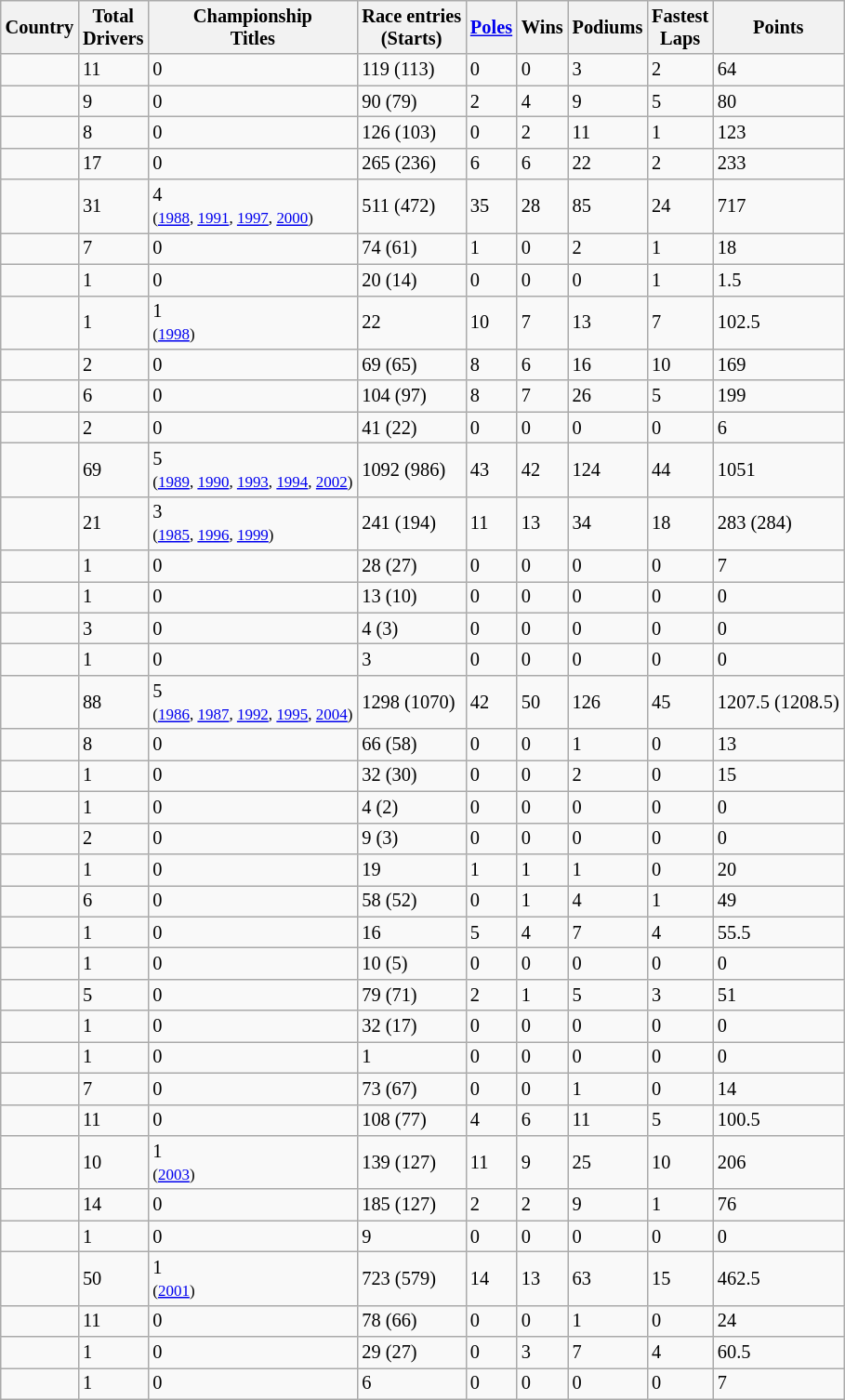<table class="wikitable sortable" style="font-size: 85%">
<tr>
<th>Country</th>
<th>Total<br>Drivers</th>
<th>Championship<br>Titles</th>
<th>Race entries<br>(Starts)</th>
<th><a href='#'>Poles</a></th>
<th>Wins</th>
<th>Podiums</th>
<th>Fastest<br>Laps</th>
<th>Points</th>
</tr>
<tr>
<td align="left"></td>
<td>11</td>
<td>0</td>
<td>119 (113)</td>
<td>0</td>
<td>0</td>
<td>3</td>
<td>2</td>
<td>64</td>
</tr>
<tr>
<td align="left"></td>
<td>9</td>
<td>0</td>
<td>90 (79)</td>
<td>2</td>
<td>4</td>
<td>9</td>
<td>5</td>
<td>80</td>
</tr>
<tr>
<td align="left"></td>
<td>8</td>
<td>0</td>
<td>126 (103)</td>
<td>0</td>
<td>2</td>
<td>11</td>
<td>1</td>
<td>123</td>
</tr>
<tr>
<td align="left"></td>
<td>17</td>
<td>0</td>
<td>265 (236)</td>
<td>6</td>
<td>6</td>
<td>22</td>
<td>2</td>
<td>233</td>
</tr>
<tr>
<td align="left"></td>
<td>31</td>
<td>4<br><small>(<a href='#'>1988</a>, <a href='#'>1991</a>, <a href='#'>1997</a>, <a href='#'>2000</a>)</small></td>
<td>511 (472)</td>
<td>35</td>
<td>28</td>
<td>85</td>
<td>24</td>
<td>717</td>
</tr>
<tr>
<td align="left"></td>
<td>7</td>
<td>0</td>
<td>74 (61)</td>
<td>1</td>
<td>0</td>
<td>2</td>
<td>1</td>
<td>18</td>
</tr>
<tr>
<td align="left"></td>
<td>1</td>
<td>0</td>
<td>20 (14)</td>
<td>0</td>
<td>0</td>
<td>0</td>
<td>1</td>
<td>1.5</td>
</tr>
<tr>
<td align="left"></td>
<td>1</td>
<td>1<br><small>(<a href='#'>1998</a>)</small></td>
<td>22</td>
<td>10</td>
<td>7</td>
<td>13</td>
<td>7</td>
<td>102.5</td>
</tr>
<tr>
<td align="left"></td>
<td>2</td>
<td>0</td>
<td>69 (65)</td>
<td>8</td>
<td>6</td>
<td>16</td>
<td>10</td>
<td>169</td>
</tr>
<tr>
<td align="left"></td>
<td>6</td>
<td>0</td>
<td>104 (97)</td>
<td>8</td>
<td>7</td>
<td>26</td>
<td>5</td>
<td>199</td>
</tr>
<tr>
<td align="left"></td>
<td>2</td>
<td>0</td>
<td>41 (22)</td>
<td>0</td>
<td>0</td>
<td>0</td>
<td>0</td>
<td>6</td>
</tr>
<tr>
<td align="left"></td>
<td>69</td>
<td>5<br><small>(<a href='#'>1989</a>, <a href='#'>1990</a>, <a href='#'>1993</a>, <a href='#'>1994</a>, <a href='#'>2002</a>)</small></td>
<td>1092 (986)</td>
<td>43</td>
<td>42</td>
<td>124</td>
<td>44</td>
<td>1051</td>
</tr>
<tr>
<td align="left"></td>
<td>21</td>
<td>3<br><small>(<a href='#'>1985</a>, <a href='#'>1996</a>, <a href='#'>1999</a>)</small></td>
<td>241 (194)</td>
<td>11</td>
<td>13</td>
<td>34</td>
<td>18</td>
<td>283 (284)</td>
</tr>
<tr>
<td align="left"></td>
<td>1</td>
<td>0</td>
<td>28 (27)</td>
<td>0</td>
<td>0</td>
<td>0</td>
<td>0</td>
<td>7</td>
</tr>
<tr>
<td align="left"></td>
<td>1</td>
<td>0</td>
<td>13 (10)</td>
<td>0</td>
<td>0</td>
<td>0</td>
<td>0</td>
<td>0</td>
</tr>
<tr>
<td align="left"></td>
<td>3</td>
<td>0</td>
<td>4 (3)</td>
<td>0</td>
<td>0</td>
<td>0</td>
<td>0</td>
<td>0</td>
</tr>
<tr>
<td align="left"></td>
<td>1</td>
<td>0</td>
<td>3</td>
<td>0</td>
<td>0</td>
<td>0</td>
<td>0</td>
<td>0</td>
</tr>
<tr>
<td align="left"></td>
<td>88</td>
<td>5<br><small>(<a href='#'>1986</a>, <a href='#'>1987</a>, <a href='#'>1992</a>, <a href='#'>1995</a>, <a href='#'>2004</a>)</small></td>
<td>1298 (1070)</td>
<td>42</td>
<td>50</td>
<td>126</td>
<td>45</td>
<td>1207.5 (1208.5)</td>
</tr>
<tr>
<td align="left"></td>
<td>8</td>
<td>0</td>
<td>66 (58)</td>
<td>0</td>
<td>0</td>
<td>1</td>
<td>0</td>
<td>13</td>
</tr>
<tr>
<td align="left"></td>
<td>1</td>
<td>0</td>
<td>32 (30)</td>
<td>0</td>
<td>0</td>
<td>2</td>
<td>0</td>
<td>15</td>
</tr>
<tr>
<td align="left"></td>
<td>1</td>
<td>0</td>
<td>4 (2)</td>
<td>0</td>
<td>0</td>
<td>0</td>
<td>0</td>
<td>0</td>
</tr>
<tr>
<td align="left"></td>
<td>2</td>
<td>0</td>
<td>9 (3)</td>
<td>0</td>
<td>0</td>
<td>0</td>
<td>0</td>
<td>0</td>
</tr>
<tr>
<td align="left"></td>
<td>1</td>
<td>0</td>
<td>19</td>
<td>1</td>
<td>1</td>
<td>1</td>
<td>0</td>
<td>20</td>
</tr>
<tr>
<td align="left"></td>
<td>6</td>
<td>0</td>
<td>58 (52)</td>
<td>0</td>
<td>1</td>
<td>4</td>
<td>1</td>
<td>49</td>
</tr>
<tr>
<td align="left"></td>
<td>1</td>
<td>0</td>
<td>16</td>
<td>5</td>
<td>4</td>
<td>7</td>
<td>4</td>
<td>55.5</td>
</tr>
<tr>
<td align="left"></td>
<td>1</td>
<td>0</td>
<td>10 (5)</td>
<td>0</td>
<td>0</td>
<td>0</td>
<td>0</td>
<td>0</td>
</tr>
<tr>
<td align="left"></td>
<td>5</td>
<td>0</td>
<td>79 (71)</td>
<td>2</td>
<td>1</td>
<td>5</td>
<td>3</td>
<td>51</td>
</tr>
<tr>
<td align="left"></td>
<td>1</td>
<td>0</td>
<td>32 (17)</td>
<td>0</td>
<td>0</td>
<td>0</td>
<td>0</td>
<td>0</td>
</tr>
<tr>
<td align="left"></td>
<td>1</td>
<td>0</td>
<td>1</td>
<td>0</td>
<td>0</td>
<td>0</td>
<td>0</td>
<td>0</td>
</tr>
<tr>
<td align="left"></td>
<td>7</td>
<td>0</td>
<td>73 (67)</td>
<td>0</td>
<td>0</td>
<td>1</td>
<td>0</td>
<td>14</td>
</tr>
<tr>
<td align="left"></td>
<td>11</td>
<td>0</td>
<td>108 (77)</td>
<td>4</td>
<td>6</td>
<td>11</td>
<td>5</td>
<td>100.5</td>
</tr>
<tr>
<td align="left"></td>
<td>10</td>
<td>1<br><small>(<a href='#'>2003</a>)</small></td>
<td>139 (127)</td>
<td>11</td>
<td>9</td>
<td>25</td>
<td>10</td>
<td>206</td>
</tr>
<tr>
<td align="left"></td>
<td>14</td>
<td>0</td>
<td>185 (127)</td>
<td>2</td>
<td>2</td>
<td>9</td>
<td>1</td>
<td>76</td>
</tr>
<tr>
<td align="left"></td>
<td>1</td>
<td>0</td>
<td>9</td>
<td>0</td>
<td>0</td>
<td>0</td>
<td>0</td>
<td>0</td>
</tr>
<tr>
<td align="left"></td>
<td>50</td>
<td>1<br><small>(<a href='#'>2001</a>)</small></td>
<td>723 (579)</td>
<td>14</td>
<td>13</td>
<td>63</td>
<td>15</td>
<td>462.5</td>
</tr>
<tr>
<td align="left"></td>
<td>11</td>
<td>0</td>
<td>78 (66)</td>
<td>0</td>
<td>0</td>
<td>1</td>
<td>0</td>
<td>24</td>
</tr>
<tr>
<td align="left"></td>
<td>1</td>
<td>0</td>
<td>29 (27)</td>
<td>0</td>
<td>3</td>
<td>7</td>
<td>4</td>
<td>60.5</td>
</tr>
<tr>
<td align="left"></td>
<td>1</td>
<td>0</td>
<td>6</td>
<td>0</td>
<td>0</td>
<td>0</td>
<td>0</td>
<td>7</td>
</tr>
</table>
